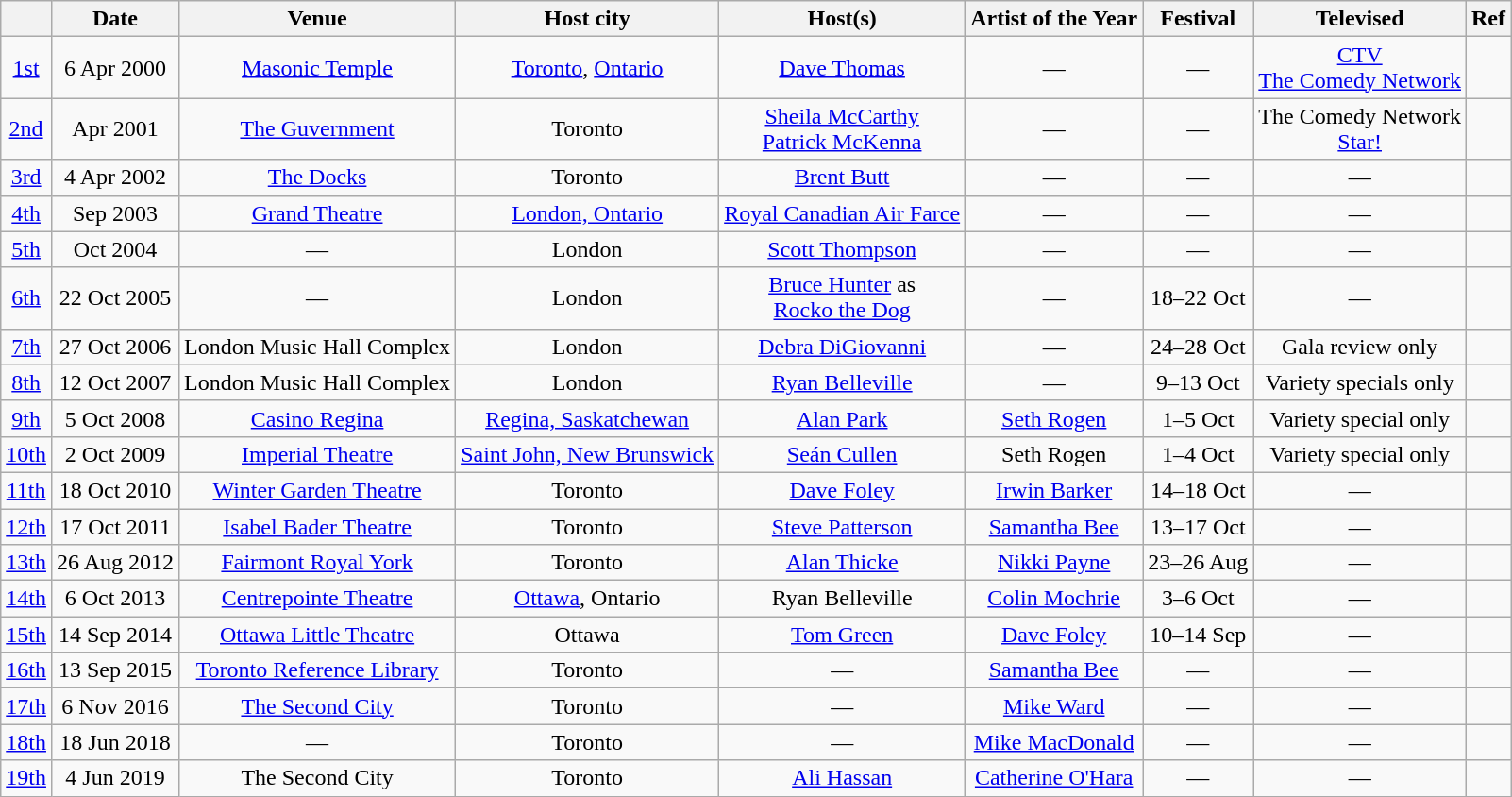<table class="wikitable" style="text-align: center">
<tr>
<th></th>
<th>Date</th>
<th>Venue</th>
<th>Host city</th>
<th>Host(s)</th>
<th>Artist of the Year</th>
<th>Festival</th>
<th>Televised</th>
<th>Ref</th>
</tr>
<tr>
<td><a href='#'>1st</a></td>
<td>6 Apr 2000</td>
<td><a href='#'>Masonic Temple</a></td>
<td><a href='#'>Toronto</a>, <a href='#'>Ontario</a></td>
<td><a href='#'>Dave Thomas</a></td>
<td>—</td>
<td>—</td>
<td><a href='#'>CTV</a> <br> <a href='#'>The Comedy Network</a></td>
<td></td>
</tr>
<tr>
<td><a href='#'>2nd</a></td>
<td>Apr 2001</td>
<td><a href='#'>The Guvernment</a></td>
<td>Toronto</td>
<td><a href='#'>Sheila McCarthy</a> <br> <a href='#'>Patrick McKenna</a></td>
<td>—</td>
<td>—</td>
<td>The Comedy Network <br> <a href='#'>Star!</a></td>
<td></td>
</tr>
<tr>
<td><a href='#'>3rd</a></td>
<td>4 Apr 2002</td>
<td><a href='#'>The Docks</a></td>
<td>Toronto</td>
<td><a href='#'>Brent Butt</a></td>
<td>—</td>
<td>—</td>
<td>—</td>
<td></td>
</tr>
<tr>
<td><a href='#'>4th</a></td>
<td>Sep 2003</td>
<td><a href='#'>Grand Theatre</a></td>
<td><a href='#'>London, Ontario</a></td>
<td><a href='#'>Royal Canadian Air Farce</a></td>
<td>—</td>
<td>—</td>
<td>—</td>
<td></td>
</tr>
<tr>
<td><a href='#'>5th</a></td>
<td>Oct 2004</td>
<td>—</td>
<td>London</td>
<td><a href='#'>Scott Thompson</a></td>
<td>—</td>
<td>—</td>
<td>—</td>
<td></td>
</tr>
<tr>
<td><a href='#'>6th</a></td>
<td>22 Oct 2005</td>
<td>—</td>
<td>London</td>
<td><a href='#'>Bruce Hunter</a> as<br><a href='#'>Rocko the Dog</a></td>
<td>—</td>
<td>18–22 Oct</td>
<td>—</td>
<td></td>
</tr>
<tr>
<td><a href='#'>7th</a></td>
<td>27 Oct 2006</td>
<td>London Music Hall Complex</td>
<td>London</td>
<td><a href='#'>Debra DiGiovanni</a></td>
<td>—</td>
<td>24–28 Oct</td>
<td>Gala review only</td>
<td></td>
</tr>
<tr>
<td><a href='#'>8th</a></td>
<td>12 Oct 2007</td>
<td>London Music Hall Complex</td>
<td>London</td>
<td><a href='#'>Ryan Belleville</a></td>
<td>—</td>
<td>9–13 Oct</td>
<td>Variety specials only</td>
<td></td>
</tr>
<tr>
<td><a href='#'>9th</a></td>
<td>5 Oct 2008</td>
<td><a href='#'>Casino Regina</a></td>
<td><a href='#'>Regina, Saskatchewan</a></td>
<td><a href='#'>Alan Park</a></td>
<td><a href='#'>Seth Rogen</a></td>
<td>1–5 Oct</td>
<td>Variety special only</td>
<td></td>
</tr>
<tr>
<td><a href='#'>10th</a></td>
<td>2 Oct 2009</td>
<td><a href='#'>Imperial Theatre</a></td>
<td><a href='#'>Saint John, New Brunswick</a></td>
<td><a href='#'>Seán Cullen</a></td>
<td>Seth Rogen</td>
<td>1–4 Oct</td>
<td>Variety special only</td>
<td></td>
</tr>
<tr>
<td><a href='#'>11th</a></td>
<td>18 Oct 2010</td>
<td><a href='#'>Winter Garden Theatre</a></td>
<td>Toronto</td>
<td><a href='#'>Dave Foley</a></td>
<td><a href='#'>Irwin Barker</a></td>
<td>14–18 Oct</td>
<td>—</td>
<td></td>
</tr>
<tr>
<td><a href='#'>12th</a></td>
<td>17 Oct 2011</td>
<td><a href='#'>Isabel Bader Theatre</a></td>
<td>Toronto</td>
<td><a href='#'>Steve Patterson</a></td>
<td><a href='#'>Samantha Bee</a></td>
<td>13–17 Oct</td>
<td>—</td>
<td></td>
</tr>
<tr>
<td><a href='#'>13th</a></td>
<td>26 Aug 2012</td>
<td><a href='#'>Fairmont Royal York</a></td>
<td>Toronto</td>
<td><a href='#'>Alan Thicke</a></td>
<td><a href='#'>Nikki Payne</a></td>
<td>23–26 Aug</td>
<td>—</td>
<td></td>
</tr>
<tr>
<td><a href='#'>14th</a></td>
<td>6 Oct 2013</td>
<td><a href='#'>Centrepointe Theatre</a></td>
<td><a href='#'>Ottawa</a>, Ontario</td>
<td>Ryan Belleville</td>
<td><a href='#'>Colin Mochrie</a></td>
<td>3–6 Oct</td>
<td>—</td>
<td></td>
</tr>
<tr>
<td><a href='#'>15th</a></td>
<td>14 Sep 2014</td>
<td><a href='#'>Ottawa Little Theatre</a></td>
<td>Ottawa</td>
<td><a href='#'>Tom Green</a></td>
<td><a href='#'>Dave Foley</a></td>
<td>10–14 Sep</td>
<td>—</td>
<td></td>
</tr>
<tr>
<td><a href='#'>16th</a></td>
<td>13 Sep 2015</td>
<td><a href='#'>Toronto Reference Library</a></td>
<td>Toronto</td>
<td>—</td>
<td><a href='#'>Samantha Bee</a></td>
<td>—</td>
<td>—</td>
<td></td>
</tr>
<tr>
<td><a href='#'>17th</a></td>
<td>6 Nov 2016</td>
<td><a href='#'>The Second City</a></td>
<td>Toronto</td>
<td>—</td>
<td><a href='#'>Mike Ward</a></td>
<td>—</td>
<td>—</td>
<td></td>
</tr>
<tr>
<td><a href='#'>18th</a></td>
<td>18 Jun 2018</td>
<td>—</td>
<td>Toronto</td>
<td>—</td>
<td><a href='#'>Mike MacDonald</a></td>
<td>—</td>
<td>—</td>
<td></td>
</tr>
<tr>
<td><a href='#'>19th</a></td>
<td>4 Jun 2019</td>
<td>The Second City</td>
<td>Toronto</td>
<td><a href='#'>Ali Hassan</a></td>
<td><a href='#'>Catherine O'Hara</a></td>
<td>—</td>
<td>—</td>
<td></td>
</tr>
</table>
